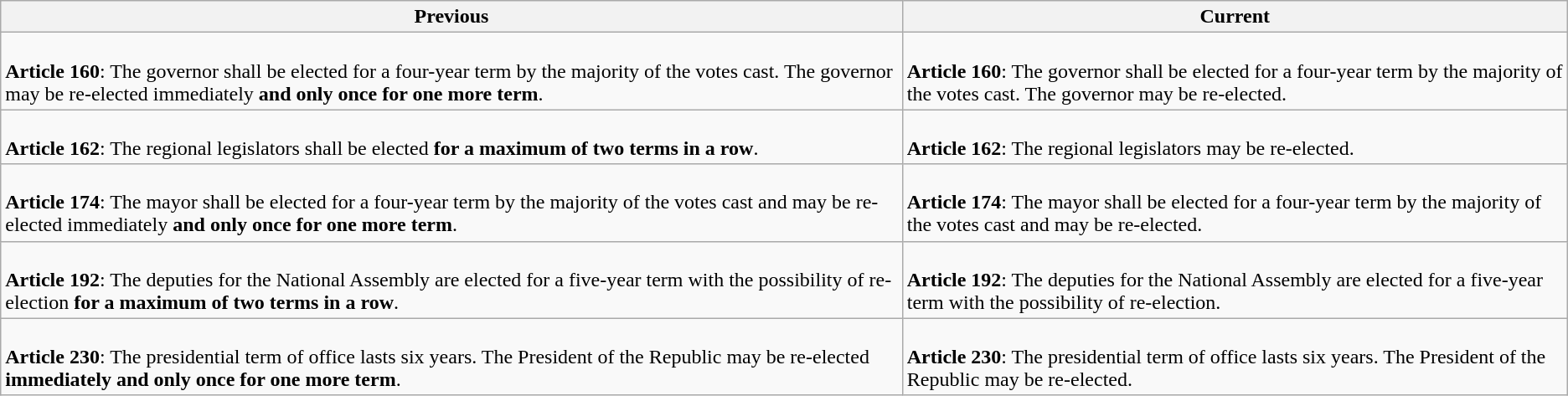<table class=wikitable>
<tr>
<th>Previous</th>
<th>Current</th>
</tr>
<tr>
<td valign="top"><br><strong>Article 160</strong>: The governor shall be elected for a four-year term by the majority of the votes cast. The governor may be re-elected immediately <strong>and only once for one more term</strong>.</td>
<td valign="top"><br><strong>Article 160</strong>: The governor shall be elected for a four-year term by the majority of the votes cast. The governor may be re-elected.</td>
</tr>
<tr>
<td valign="top"><br><strong>Article 162</strong>: The regional legislators shall be elected <strong>for a maximum of two terms in a row</strong>.</td>
<td valign="top"><br><strong>Article 162</strong>: The regional legislators may be re-elected.</td>
</tr>
<tr>
<td valign="top"><br><strong>Article 174</strong>: The mayor shall be elected for a four-year term by the majority of the votes cast and may be re-elected immediately <strong>and only once for one more term</strong>.</td>
<td valign="top"><br><strong>Article 174</strong>: The mayor shall be elected for a four-year term by the majority of the votes cast and may be re-elected.</td>
</tr>
<tr>
<td valign="top"><br><strong>Article 192</strong>: The deputies for the National Assembly are elected for a five-year term with the possibility of re-election <strong>for a maximum of two terms in a row</strong>.</td>
<td valign="top"><br><strong>Article 192</strong>: The deputies for the National Assembly are elected for a five-year term with the possibility of re-election.</td>
</tr>
<tr>
<td valign="top"><br><strong>Article 230</strong>: The presidential term of office lasts six years. The President of the Republic may be re-elected <strong>immediately and only once for one more term</strong>.</td>
<td valign="top"><br><strong>Article 230</strong>: The presidential term of office lasts six years. The President of the Republic may be re-elected.</td>
</tr>
</table>
